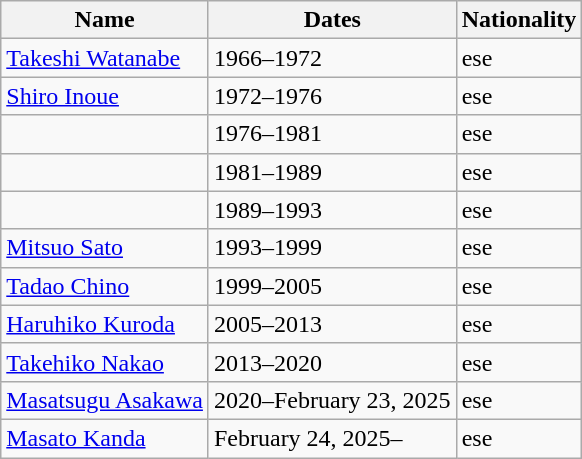<table class="wikitable">
<tr>
<th>Name</th>
<th>Dates</th>
<th>Nationality</th>
</tr>
<tr>
<td><a href='#'>Takeshi Watanabe</a></td>
<td>1966–1972</td>
<td>ese</td>
</tr>
<tr>
<td><a href='#'>Shiro Inoue</a></td>
<td>1972–1976</td>
<td>ese</td>
</tr>
<tr>
<td></td>
<td>1976–1981</td>
<td>ese</td>
</tr>
<tr>
<td></td>
<td>1981–1989</td>
<td>ese</td>
</tr>
<tr>
<td></td>
<td>1989–1993</td>
<td>ese</td>
</tr>
<tr>
<td><a href='#'>Mitsuo Sato</a></td>
<td>1993–1999</td>
<td>ese</td>
</tr>
<tr>
<td><a href='#'>Tadao Chino</a></td>
<td>1999–2005</td>
<td>ese</td>
</tr>
<tr>
<td><a href='#'>Haruhiko Kuroda</a></td>
<td>2005–2013</td>
<td>ese</td>
</tr>
<tr>
<td><a href='#'>Takehiko Nakao</a></td>
<td>2013–2020</td>
<td>ese</td>
</tr>
<tr>
<td><a href='#'>Masatsugu Asakawa</a></td>
<td>2020–February 23, 2025</td>
<td>ese</td>
</tr>
<tr>
<td><a href='#'>Masato Kanda</a></td>
<td>February 24, 2025–</td>
<td>ese</td>
</tr>
</table>
